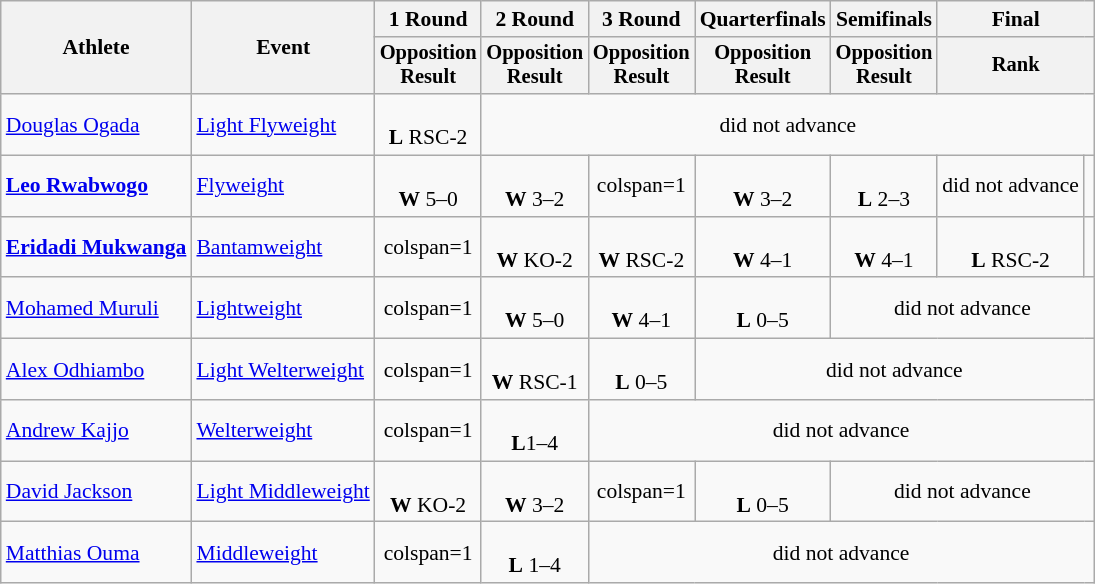<table class="wikitable" style="font-size:90%">
<tr>
<th rowspan="2">Athlete</th>
<th rowspan="2">Event</th>
<th>1 Round</th>
<th>2 Round</th>
<th>3 Round</th>
<th>Quarterfinals</th>
<th>Semifinals</th>
<th colspan=2>Final</th>
</tr>
<tr style="font-size:95%">
<th>Opposition<br>Result</th>
<th>Opposition<br>Result</th>
<th>Opposition<br>Result</th>
<th>Opposition<br>Result</th>
<th>Opposition<br>Result</th>
<th colspan=2>Rank</th>
</tr>
<tr align=center>
<td align=left><a href='#'>Douglas Ogada</a></td>
<td align=left><a href='#'>Light Flyweight</a></td>
<td><br><strong>L</strong> RSC-2</td>
<td colspan=6>did not advance</td>
</tr>
<tr align=center>
<td align=left><strong><a href='#'>Leo Rwabwogo</a></strong></td>
<td align=left><a href='#'>Flyweight</a></td>
<td><br><strong>W</strong> 5–0</td>
<td><br><strong>W</strong> 3–2</td>
<td>colspan=1 </td>
<td><br><strong>W</strong> 3–2</td>
<td><br><strong>L</strong> 2–3</td>
<td colspan=1>did not advance</td>
<td></td>
</tr>
<tr align=center>
<td align=left><strong><a href='#'>Eridadi Mukwanga</a></strong></td>
<td align=left><a href='#'>Bantamweight</a></td>
<td>colspan=1 </td>
<td><br><strong>W</strong> KO-2</td>
<td><br><strong>W</strong> RSC-2</td>
<td><br><strong>W</strong> 4–1</td>
<td><br><strong>W</strong> 4–1</td>
<td><br><strong>L</strong> RSC-2</td>
<td></td>
</tr>
<tr align=center>
<td align=left><a href='#'>Mohamed Muruli</a></td>
<td align=left><a href='#'>Lightweight</a></td>
<td>colspan=1 </td>
<td><br><strong>W</strong> 5–0</td>
<td><br><strong>W</strong> 4–1</td>
<td><br><strong>L</strong> 0–5</td>
<td colspan=3>did not advance</td>
</tr>
<tr align=center>
<td align=left><a href='#'>Alex Odhiambo</a></td>
<td align=left><a href='#'>Light Welterweight</a></td>
<td>colspan=1 </td>
<td><br><strong>W</strong> RSC-1</td>
<td><br><strong>L</strong> 0–5</td>
<td colspan=5>did not advance</td>
</tr>
<tr align=center>
<td align=left><a href='#'>Andrew Kajjo</a></td>
<td align=left><a href='#'>Welterweight</a></td>
<td>colspan=1 </td>
<td><br><strong>L</strong>1–4</td>
<td colspan=5>did not advance</td>
</tr>
<tr align=center>
<td align=left><a href='#'>David Jackson</a></td>
<td align=left><a href='#'>Light Middleweight</a></td>
<td><br><strong>W</strong> KO-2</td>
<td><br><strong>W</strong> 3–2</td>
<td>colspan=1 </td>
<td><br><strong>L</strong> 0–5</td>
<td colspan=5>did not advance</td>
</tr>
<tr align=center>
<td align=left><a href='#'>Matthias Ouma</a></td>
<td align=left><a href='#'>Middleweight</a></td>
<td>colspan=1 </td>
<td><br><strong>L</strong> 1–4</td>
<td colspan=6>did not advance</td>
</tr>
</table>
